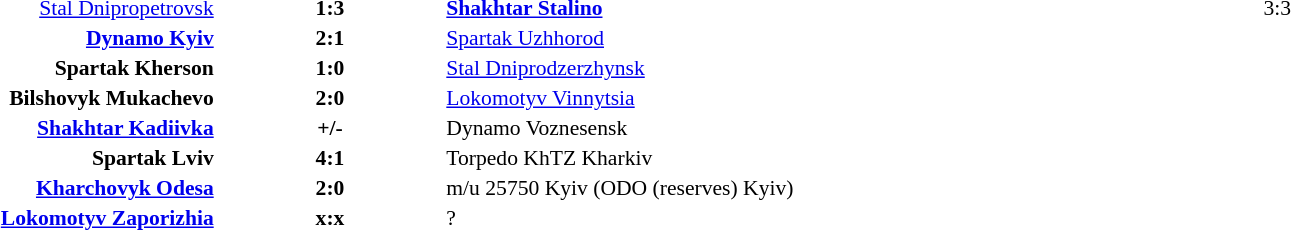<table width=100% cellspacing=1>
<tr>
<th width=20%></th>
<th width=12%></th>
<th width=20%></th>
<th></th>
</tr>
<tr style=font-size:90%>
<td align=right><a href='#'>Stal Dnipropetrovsk</a></td>
<td align=center><strong>1:3</strong></td>
<td><strong><a href='#'>Shakhtar Stalino</a></strong></td>
<td align=center>3:3 </td>
</tr>
<tr style=font-size:90%>
<td align=right><strong><a href='#'>Dynamo Kyiv</a></strong></td>
<td align=center><strong>2:1</strong></td>
<td><a href='#'>Spartak Uzhhorod</a></td>
<td align=center></td>
</tr>
<tr style=font-size:90%>
<td align=right><strong>Spartak Kherson</strong></td>
<td align=center><strong>1:0</strong></td>
<td><a href='#'>Stal Dniprodzerzhynsk</a></td>
<td align=center></td>
</tr>
<tr style=font-size:90%>
<td align=right><strong>Bilshovyk Mukachevo</strong></td>
<td align=center><strong>2:0</strong></td>
<td><a href='#'>Lokomotyv Vinnytsia</a></td>
<td align=center></td>
</tr>
<tr style=font-size:90%>
<td align=right><strong><a href='#'>Shakhtar Kadiivka</a></strong></td>
<td align=center><strong>+/-</strong></td>
<td>Dynamo Voznesensk</td>
<td align=center></td>
</tr>
<tr style=font-size:90%>
<td align=right><strong>Spartak Lviv</strong></td>
<td align=center><strong>4:1</strong></td>
<td>Torpedo KhTZ Kharkiv</td>
<td align=center></td>
</tr>
<tr style=font-size:90%>
<td align=right><strong><a href='#'>Kharchovyk Odesa</a></strong></td>
<td align=center><strong>2:0</strong></td>
<td>m/u 25750 Kyiv (ODO (reserves) Kyiv)</td>
<td align=center></td>
</tr>
<tr style=font-size:90%>
<td align=right><strong><a href='#'>Lokomotyv Zaporizhia</a></strong></td>
<td align=center><strong>x:x</strong></td>
<td>?</td>
<td align=center></td>
</tr>
</table>
